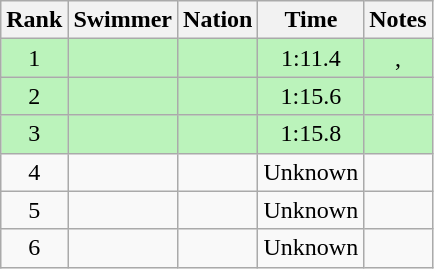<table class="wikitable sortable" style="text-align:center">
<tr>
<th>Rank</th>
<th>Swimmer</th>
<th>Nation</th>
<th>Time</th>
<th>Notes</th>
</tr>
<tr style="background:#bbf3bb;">
<td>1</td>
<td align=left></td>
<td align=left></td>
<td>1:11.4</td>
<td>, </td>
</tr>
<tr style="background:#bbf3bb;">
<td>2</td>
<td align=left></td>
<td align=left></td>
<td>1:15.6</td>
<td></td>
</tr>
<tr style="background:#bbf3bb;">
<td>3</td>
<td align=left></td>
<td align=left></td>
<td>1:15.8</td>
<td></td>
</tr>
<tr>
<td>4</td>
<td align=left></td>
<td align=left></td>
<td>Unknown</td>
<td></td>
</tr>
<tr>
<td>5</td>
<td align=left></td>
<td align=left></td>
<td>Unknown</td>
<td></td>
</tr>
<tr>
<td>6</td>
<td align=left></td>
<td align=left></td>
<td>Unknown</td>
<td></td>
</tr>
</table>
